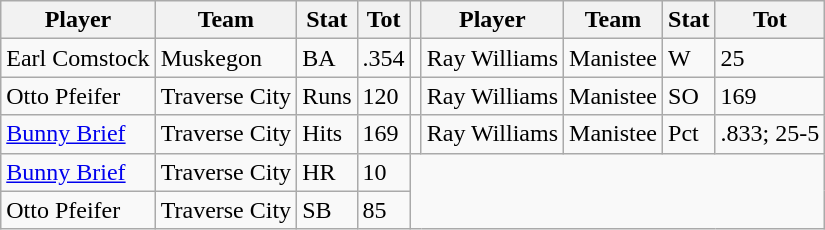<table class="wikitable">
<tr>
<th>Player</th>
<th>Team</th>
<th>Stat</th>
<th>Tot</th>
<th></th>
<th>Player</th>
<th>Team</th>
<th>Stat</th>
<th>Tot</th>
</tr>
<tr>
<td>Earl Comstock</td>
<td>Muskegon</td>
<td>BA</td>
<td>.354</td>
<td></td>
<td>Ray Williams</td>
<td>Manistee</td>
<td>W</td>
<td>25</td>
</tr>
<tr>
<td>Otto Pfeifer</td>
<td>Traverse City</td>
<td>Runs</td>
<td>120</td>
<td></td>
<td>Ray Williams</td>
<td>Manistee</td>
<td>SO</td>
<td>169</td>
</tr>
<tr>
<td><a href='#'>Bunny Brief</a></td>
<td>Traverse City</td>
<td>Hits</td>
<td>169</td>
<td></td>
<td>Ray Williams</td>
<td>Manistee</td>
<td>Pct</td>
<td>.833; 25-5</td>
</tr>
<tr>
<td><a href='#'>Bunny Brief</a></td>
<td>Traverse City</td>
<td>HR</td>
<td>10</td>
</tr>
<tr>
<td>Otto Pfeifer</td>
<td>Traverse City</td>
<td>SB</td>
<td>85</td>
</tr>
</table>
